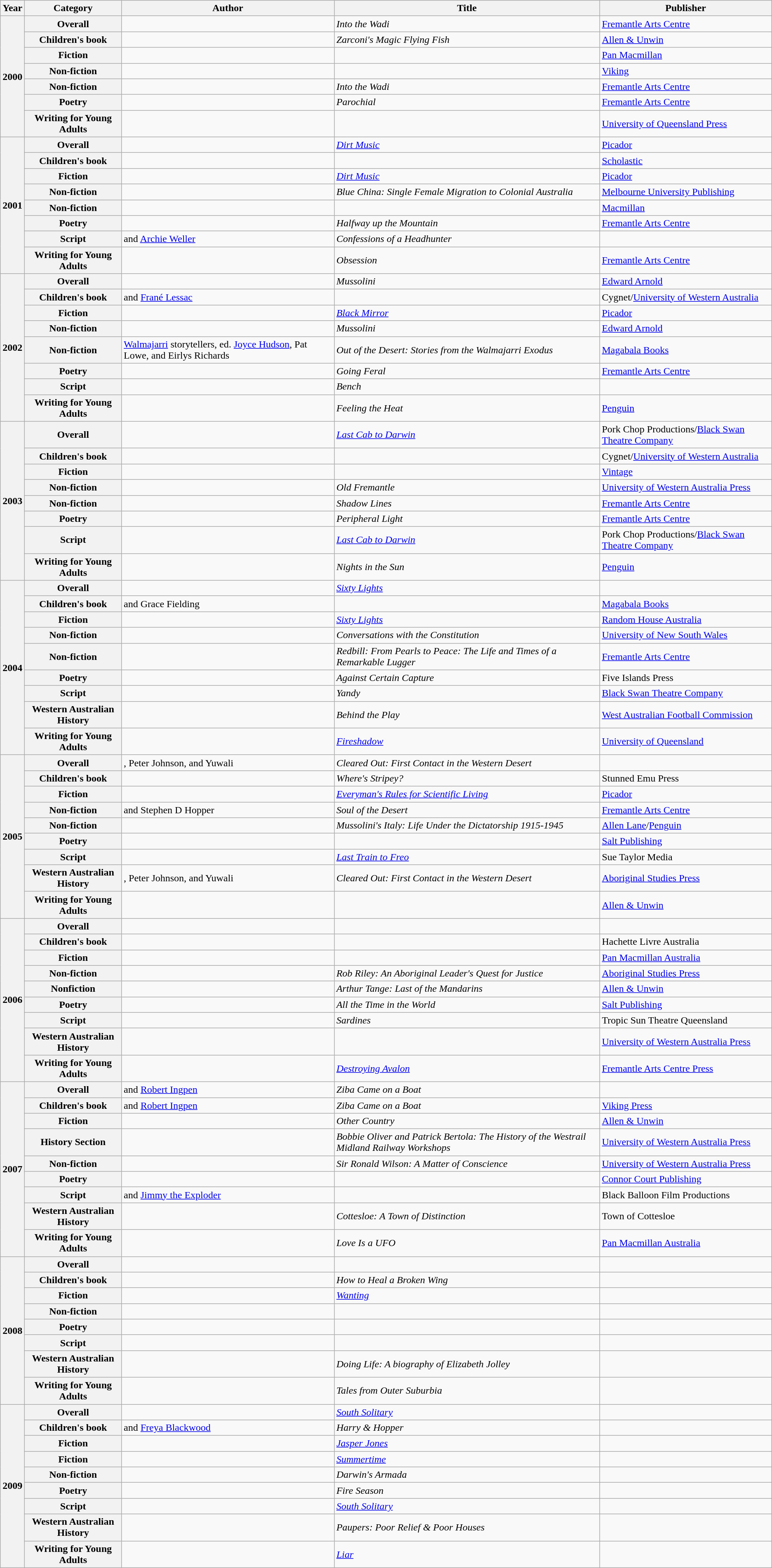<table class="wikitable sortable mw-collapsible">
<tr>
<th>Year</th>
<th>Category</th>
<th>Author</th>
<th>Title</th>
<th>Publisher</th>
</tr>
<tr>
<th rowspan="7">2000</th>
<th>Overall</th>
<td></td>
<td><em>Into the Wadi</em></td>
<td><a href='#'>Fremantle Arts Centre</a></td>
</tr>
<tr>
<th>Children's book</th>
<td></td>
<td><em>Zarconi's Magic Flying Fish</em></td>
<td><a href='#'>Allen & Unwin</a></td>
</tr>
<tr>
<th>Fiction</th>
<td></td>
<td><em></em></td>
<td><a href='#'>Pan Macmillan</a></td>
</tr>
<tr>
<th>Non-fiction</th>
<td></td>
<td><em></em></td>
<td><a href='#'>Viking</a></td>
</tr>
<tr>
<th>Non-fiction</th>
<td></td>
<td><em>Into the Wadi</em></td>
<td><a href='#'>Fremantle Arts Centre</a></td>
</tr>
<tr>
<th>Poetry</th>
<td></td>
<td><em>Parochial</em></td>
<td><a href='#'>Fremantle Arts Centre</a></td>
</tr>
<tr>
<th>Writing for Young Adults</th>
<td></td>
<td><em></em></td>
<td><a href='#'>University of Queensland Press</a></td>
</tr>
<tr>
<th rowspan="8">2001</th>
<th>Overall</th>
<td></td>
<td><em><a href='#'>Dirt Music</a></em></td>
<td><a href='#'>Picador</a></td>
</tr>
<tr>
<th>Children's book</th>
<td></td>
<td><em></em></td>
<td><a href='#'>Scholastic</a></td>
</tr>
<tr>
<th>Fiction</th>
<td></td>
<td><em><a href='#'>Dirt Music</a></em></td>
<td><a href='#'>Picador</a></td>
</tr>
<tr>
<th>Non-fiction</th>
<td></td>
<td><em>Blue China: Single Female Migration to Colonial Australia</em></td>
<td><a href='#'>Melbourne University Publishing</a></td>
</tr>
<tr>
<th>Non-fiction</th>
<td></td>
<td><em></em></td>
<td><a href='#'>Macmillan</a></td>
</tr>
<tr>
<th>Poetry</th>
<td></td>
<td><em>Halfway up the Mountain</em></td>
<td><a href='#'>Fremantle Arts Centre</a></td>
</tr>
<tr>
<th>Script</th>
<td> and <a href='#'>Archie Weller</a></td>
<td><em>Confessions of a Headhunter</em></td>
<td></td>
</tr>
<tr>
<th>Writing for Young Adults</th>
<td></td>
<td><em>Obsession</em></td>
<td><a href='#'>Fremantle Arts Centre</a></td>
</tr>
<tr>
<th rowspan="8">2002</th>
<th>Overall</th>
<td></td>
<td><em>Mussolini</em></td>
<td><a href='#'>Edward Arnold</a></td>
</tr>
<tr>
<th>Children's book</th>
<td> and <a href='#'>Frané Lessac</a></td>
<td><em></em></td>
<td>Cygnet/<a href='#'>University of Western Australia</a></td>
</tr>
<tr>
<th>Fiction</th>
<td></td>
<td><em><a href='#'>Black Mirror</a></em></td>
<td><a href='#'>Picador</a></td>
</tr>
<tr>
<th>Non-fiction</th>
<td></td>
<td><em>Mussolini</em></td>
<td><a href='#'>Edward Arnold</a></td>
</tr>
<tr>
<th>Non-fiction</th>
<td><a href='#'>Walmajarri</a> storytellers, ed. <a href='#'>Joyce Hudson</a>, Pat Lowe, and Eirlys Richards</td>
<td><em>Out of the Desert: Stories from the Walmajarri Exodus</em></td>
<td><a href='#'>Magabala Books</a></td>
</tr>
<tr>
<th>Poetry</th>
<td></td>
<td><em>Going Feral</em></td>
<td><a href='#'>Fremantle Arts Centre</a></td>
</tr>
<tr>
<th>Script</th>
<td></td>
<td><em>Bench</em></td>
<td></td>
</tr>
<tr>
<th>Writing for Young Adults</th>
<td></td>
<td><em>Feeling the Heat</em></td>
<td><a href='#'>Penguin</a></td>
</tr>
<tr>
<th rowspan="8">2003</th>
<th>Overall</th>
<td></td>
<td><em><a href='#'>Last Cab to Darwin</a></em></td>
<td>Pork Chop Productions/<a href='#'>Black Swan Theatre Company</a></td>
</tr>
<tr>
<th>Children's book</th>
<td></td>
<td><em></em></td>
<td>Cygnet/<a href='#'>University of Western Australia</a></td>
</tr>
<tr>
<th>Fiction</th>
<td></td>
<td><em></em></td>
<td><a href='#'>Vintage</a></td>
</tr>
<tr>
<th>Non-fiction</th>
<td></td>
<td><em>Old Fremantle</em></td>
<td><a href='#'>University of Western Australia Press</a></td>
</tr>
<tr>
<th>Non-fiction</th>
<td></td>
<td><em>Shadow Lines</em></td>
<td><a href='#'>Fremantle Arts Centre</a></td>
</tr>
<tr>
<th>Poetry</th>
<td></td>
<td><em>Peripheral Light</em></td>
<td><a href='#'>Fremantle Arts Centre</a></td>
</tr>
<tr>
<th>Script</th>
<td></td>
<td><em><a href='#'>Last Cab to Darwin</a></em></td>
<td>Pork Chop Productions/<a href='#'>Black Swan Theatre Company</a></td>
</tr>
<tr>
<th>Writing for Young Adults</th>
<td></td>
<td><em>Nights in the Sun</em></td>
<td><a href='#'>Penguin</a></td>
</tr>
<tr>
<th rowspan="9">2004</th>
<th>Overall</th>
<td></td>
<td><em><a href='#'>Sixty Lights</a></em></td>
<td></td>
</tr>
<tr>
<th>Children's book</th>
<td> and Grace Fielding</td>
<td><em></em></td>
<td><a href='#'>Magabala Books</a></td>
</tr>
<tr>
<th>Fiction</th>
<td></td>
<td><em><a href='#'>Sixty Lights</a></em></td>
<td><a href='#'>Random House Australia</a></td>
</tr>
<tr>
<th>Non-fiction</th>
<td></td>
<td><em>Conversations with the Constitution</em></td>
<td><a href='#'>University of New South Wales</a></td>
</tr>
<tr>
<th>Non-fiction</th>
<td></td>
<td><em>Redbill: From Pearls to Peace: The Life and Times of a Remarkable Lugger</em></td>
<td><a href='#'>Fremantle Arts Centre</a></td>
</tr>
<tr>
<th>Poetry</th>
<td></td>
<td><em>Against Certain Capture</em></td>
<td>Five Islands Press</td>
</tr>
<tr>
<th>Script</th>
<td></td>
<td><em>Yandy</em></td>
<td><a href='#'>Black Swan Theatre Company</a></td>
</tr>
<tr>
<th>Western Australian History</th>
<td></td>
<td><em>Behind the Play</em></td>
<td><a href='#'>West Australian Football Commission</a></td>
</tr>
<tr>
<th>Writing for Young Adults</th>
<td></td>
<td><em><a href='#'>Fireshadow</a></em></td>
<td><a href='#'>University of Queensland</a></td>
</tr>
<tr>
<th rowspan="9">2005</th>
<th>Overall</th>
<td>, Peter Johnson, and Yuwali</td>
<td><em>Cleared Out: First Contact in the Western Desert</em></td>
<td></td>
</tr>
<tr>
<th>Children's book</th>
<td></td>
<td><em>Where's Stripey?</em></td>
<td>Stunned Emu Press</td>
</tr>
<tr>
<th>Fiction</th>
<td></td>
<td><em><a href='#'>Everyman's Rules for Scientific Living</a></em></td>
<td><a href='#'>Picador</a></td>
</tr>
<tr>
<th>Non-fiction</th>
<td> and Stephen D Hopper</td>
<td><em>Soul of the Desert</em></td>
<td><a href='#'>Fremantle Arts Centre</a></td>
</tr>
<tr>
<th>Non-fiction</th>
<td></td>
<td><em>Mussolini's Italy: Life Under the Dictatorship 1915-1945</em></td>
<td><a href='#'>Allen Lane</a>/<a href='#'>Penguin</a></td>
</tr>
<tr>
<th>Poetry</th>
<td></td>
<td><em></em></td>
<td><a href='#'>Salt Publishing</a></td>
</tr>
<tr>
<th>Script</th>
<td></td>
<td><em><a href='#'>Last Train to Freo</a></em></td>
<td>Sue Taylor Media</td>
</tr>
<tr>
<th>Western Australian History</th>
<td>, Peter Johnson, and Yuwali</td>
<td><em>Cleared Out: First Contact in the Western Desert</em></td>
<td><a href='#'>Aboriginal Studies Press</a></td>
</tr>
<tr>
<th>Writing for Young Adults</th>
<td></td>
<td><em></em></td>
<td><a href='#'>Allen & Unwin</a></td>
</tr>
<tr>
<th rowspan="9">2006</th>
<th>Overall</th>
<td></td>
<td><em></em></td>
<td></td>
</tr>
<tr>
<th>Children's book</th>
<td></td>
<td><em></em></td>
<td>Hachette Livre Australia</td>
</tr>
<tr>
<th>Fiction</th>
<td></td>
<td><em></em></td>
<td><a href='#'>Pan Macmillan Australia</a></td>
</tr>
<tr>
<th>Non-fiction</th>
<td></td>
<td><em>Rob Riley: An Aboriginal Leader's Quest for Justice</em></td>
<td><a href='#'>Aboriginal Studies Press</a></td>
</tr>
<tr>
<th>Nonfiction</th>
<td></td>
<td><em>Arthur Tange: Last of the Mandarins</em></td>
<td><a href='#'>Allen & Unwin</a></td>
</tr>
<tr>
<th>Poetry</th>
<td></td>
<td><em>All the Time in the World</em></td>
<td><a href='#'>Salt Publishing</a></td>
</tr>
<tr>
<th>Script</th>
<td></td>
<td><em>Sardines</em></td>
<td>Tropic Sun Theatre Queensland</td>
</tr>
<tr>
<th>Western Australian History</th>
<td></td>
<td><em></em></td>
<td><a href='#'>University of Western Australia Press</a></td>
</tr>
<tr>
<th>Writing for Young Adults</th>
<td></td>
<td><em><a href='#'>Destroying Avalon</a></em></td>
<td><a href='#'>Fremantle Arts Centre Press</a></td>
</tr>
<tr>
<th rowspan="9">2007</th>
<th>Overall</th>
<td> and <a href='#'>Robert Ingpen</a></td>
<td><em>Ziba Came on a Boat</em></td>
<td></td>
</tr>
<tr>
<th>Children's book</th>
<td> and <a href='#'>Robert Ingpen</a></td>
<td><em>Ziba Came on a Boat</em></td>
<td><a href='#'>Viking Press</a></td>
</tr>
<tr>
<th>Fiction</th>
<td></td>
<td><em>Other Country</em></td>
<td><a href='#'>Allen & Unwin</a></td>
</tr>
<tr>
<th>History Section</th>
<td></td>
<td><em>Bobbie Oliver and Patrick Bertola: The History of the Westrail Midland Railway Workshops</em></td>
<td><a href='#'>University of Western Australia Press</a></td>
</tr>
<tr>
<th>Non-fiction</th>
<td></td>
<td><em>Sir Ronald Wilson: A Matter of Conscience</em></td>
<td><a href='#'>University of Western Australia Press</a></td>
</tr>
<tr>
<th>Poetry</th>
<td></td>
<td><em></em></td>
<td><a href='#'>Connor Court Publishing</a></td>
</tr>
<tr>
<th>Script</th>
<td> and <a href='#'>Jimmy the Exploder</a></td>
<td><em></em></td>
<td>Black Balloon Film Productions</td>
</tr>
<tr>
<th>Western Australian History</th>
<td></td>
<td><em>Cottesloe: A Town of Distinction</em></td>
<td>Town of Cottesloe</td>
</tr>
<tr>
<th>Writing for Young Adults</th>
<td></td>
<td><em>Love Is a UFO</em></td>
<td><a href='#'>Pan Macmillan Australia</a></td>
</tr>
<tr>
<th rowspan="8">2008</th>
<th>Overall</th>
<td></td>
<td><em></em></td>
<td></td>
</tr>
<tr>
<th>Children's book</th>
<td></td>
<td><em>How to Heal a Broken Wing</em></td>
<td></td>
</tr>
<tr>
<th>Fiction</th>
<td></td>
<td><em><a href='#'>Wanting</a></em></td>
<td></td>
</tr>
<tr>
<th>Non-fiction</th>
<td></td>
<td><em></em></td>
<td></td>
</tr>
<tr>
<th>Poetry</th>
<td></td>
<td><em></em></td>
<td></td>
</tr>
<tr>
<th>Script</th>
<td></td>
<td><em></em></td>
<td></td>
</tr>
<tr>
<th>Western Australian History</th>
<td></td>
<td><em>Doing Life: A biography of Elizabeth Jolley</em></td>
<td></td>
</tr>
<tr>
<th>Writing for Young Adults</th>
<td></td>
<td><em>Tales from Outer Suburbia</em></td>
<td></td>
</tr>
<tr>
<th rowspan="9">2009</th>
<th>Overall</th>
<td></td>
<td><em><a href='#'>South Solitary</a></em></td>
<td></td>
</tr>
<tr>
<th>Children's book</th>
<td> and <a href='#'>Freya Blackwood</a></td>
<td><em>Harry & Hopper</em></td>
<td></td>
</tr>
<tr>
<th>Fiction</th>
<td></td>
<td><em><a href='#'>Jasper Jones</a></em></td>
<td></td>
</tr>
<tr>
<th>Fiction</th>
<td></td>
<td><em><a href='#'>Summertime</a></em></td>
<td></td>
</tr>
<tr>
<th>Non-fiction</th>
<td></td>
<td><em>Darwin's Armada</em></td>
<td></td>
</tr>
<tr>
<th>Poetry</th>
<td></td>
<td><em>Fire Season</em></td>
<td></td>
</tr>
<tr>
<th>Script</th>
<td></td>
<td><em><a href='#'>South Solitary</a></em></td>
<td></td>
</tr>
<tr>
<th>Western Australian History</th>
<td></td>
<td><em>Paupers: Poor Relief & Poor Houses</em></td>
<td></td>
</tr>
<tr>
<th>Writing for Young Adults</th>
<td></td>
<td><em><a href='#'>Liar</a></em></td>
<td></td>
</tr>
</table>
